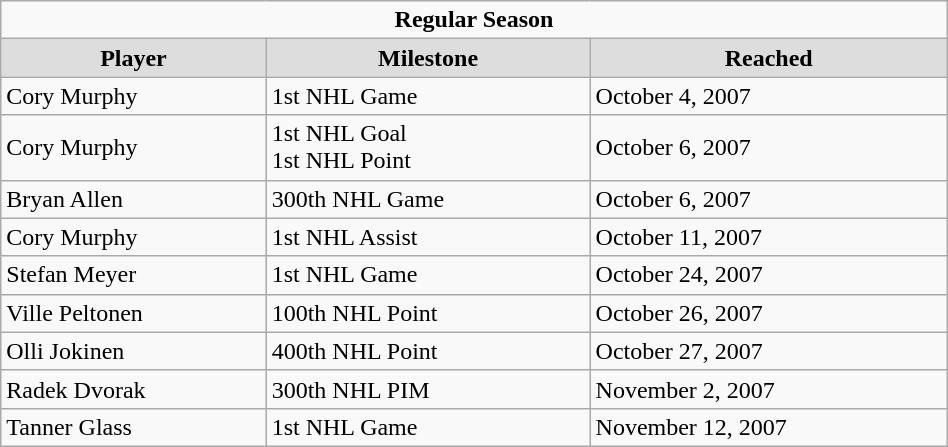<table class="wikitable" width="50%">
<tr>
<td colspan="10" align="center"><strong>Regular Season</strong></td>
</tr>
<tr align="center"  bgcolor="#dddddd">
<td><strong>Player</strong></td>
<td><strong>Milestone</strong></td>
<td><strong>Reached</strong></td>
</tr>
<tr>
<td>Cory Murphy</td>
<td>1st NHL Game</td>
<td>October 4, 2007</td>
</tr>
<tr>
<td>Cory Murphy</td>
<td>1st NHL Goal<br>1st NHL Point</td>
<td>October 6, 2007</td>
</tr>
<tr>
<td>Bryan Allen</td>
<td>300th NHL Game</td>
<td>October 6, 2007</td>
</tr>
<tr>
<td>Cory Murphy</td>
<td>1st NHL Assist</td>
<td>October 11, 2007</td>
</tr>
<tr>
<td>Stefan Meyer</td>
<td>1st NHL Game</td>
<td>October 24, 2007</td>
</tr>
<tr>
<td>Ville Peltonen</td>
<td>100th NHL Point</td>
<td>October 26, 2007</td>
</tr>
<tr>
<td>Olli Jokinen</td>
<td>400th NHL Point</td>
<td>October 27, 2007</td>
</tr>
<tr>
<td>Radek Dvorak</td>
<td>300th NHL PIM</td>
<td>November 2, 2007</td>
</tr>
<tr>
<td>Tanner Glass</td>
<td>1st NHL Game</td>
<td>November 12, 2007</td>
</tr>
</table>
